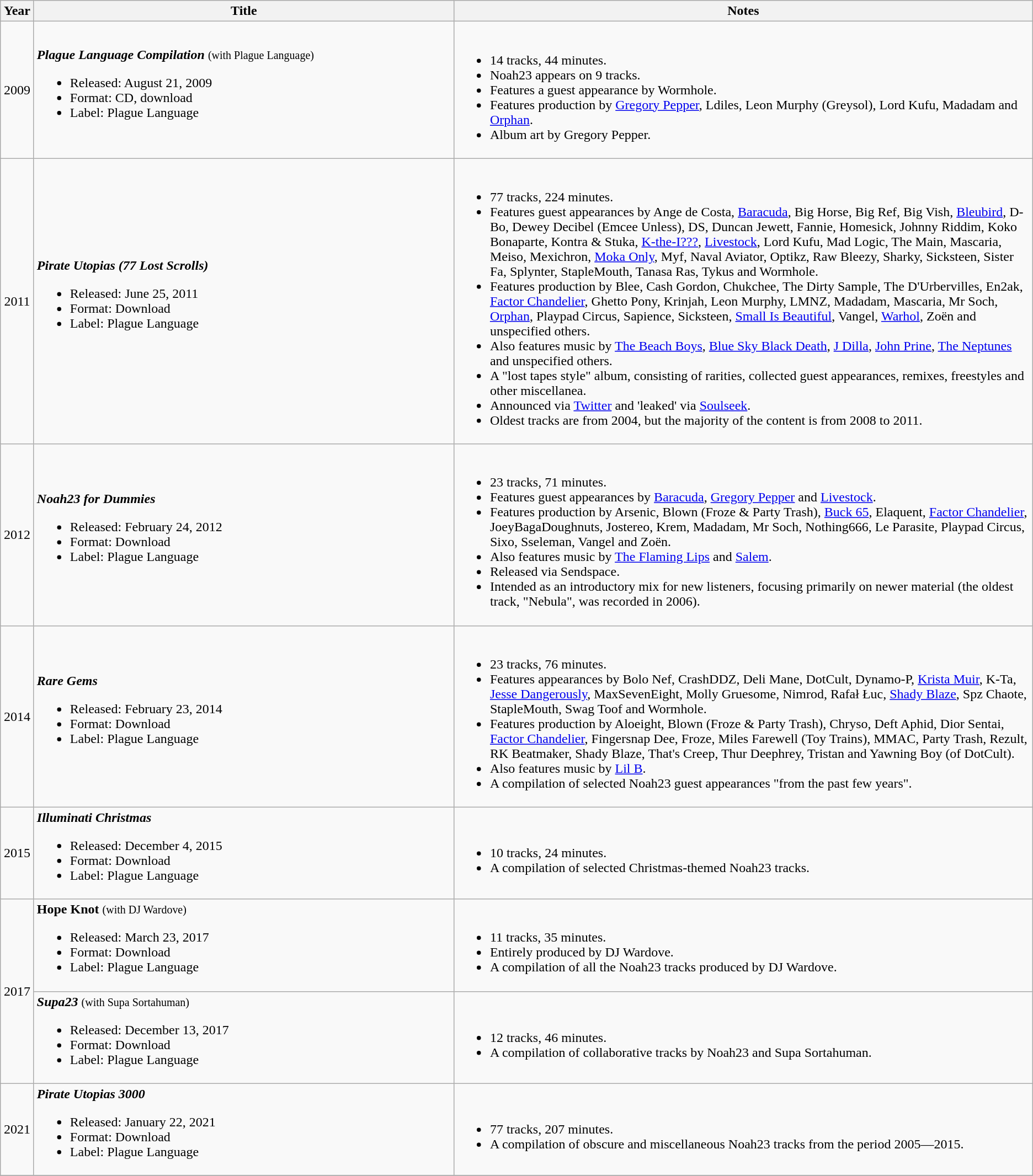<table class="wikitable">
<tr>
<th rowspan="1" style="width:33px;">Year</th>
<th rowspan="1" style="width:500px;">Title</th>
<th rowspan="1">Notes</th>
</tr>
<tr>
<td style="text-align:center;">2009</td>
<td><strong><em>Plague Language Compilation</em></strong> <small>(with Plague Language)</small><br><ul><li>Released: August 21, 2009</li><li>Format: CD, download</li><li>Label: Plague Language</li></ul></td>
<td><br><ul><li>14 tracks, 44 minutes.</li><li>Noah23 appears on 9 tracks.</li><li>Features a guest appearance by Wormhole.</li><li>Features production by <a href='#'>Gregory Pepper</a>, Ldiles, Leon Murphy (Greysol), Lord Kufu, Madadam and <a href='#'>Orphan</a>.</li><li>Album art by Gregory Pepper.</li></ul></td>
</tr>
<tr>
<td style="text-align:center;" rowspan="1">2011</td>
<td><strong><em>Pirate Utopias (77 Lost Scrolls)</em></strong><br><ul><li>Released: June 25, 2011</li><li>Format: Download</li><li>Label: Plague Language</li></ul></td>
<td><br><ul><li>77 tracks, 224 minutes.</li><li>Features guest appearances by Ange de Costa, <a href='#'>Baracuda</a>, Big Horse, Big Ref, Big Vish, <a href='#'>Bleubird</a>, D-Bo, Dewey Decibel (Emcee Unless), DS, Duncan Jewett, Fannie, Homesick, Johnny Riddim, Koko Bonaparte, Kontra & Stuka, <a href='#'>K-the-I???</a>, <a href='#'>Livestock</a>, Lord Kufu, Mad Logic, The Main, Mascaria, Meiso, Mexichron, <a href='#'>Moka Only</a>, Myf, Naval Aviator, Optikz, Raw Bleezy, Sharky, Sicksteen, Sister Fa, Splynter, StapleMouth, Tanasa Ras, Tykus and Wormhole.</li><li>Features production by Blee, Cash Gordon, Chukchee, The Dirty Sample, The D'Urbervilles, En2ak, <a href='#'>Factor Chandelier</a>, Ghetto Pony, Krinjah, Leon Murphy, LMNZ, Madadam, Mascaria, Mr Soch, <a href='#'>Orphan</a>, Playpad Circus, Sapience, Sicksteen, <a href='#'>Small Is Beautiful</a>, Vangel, <a href='#'>Warhol</a>, Zoën and unspecified others.</li><li>Also features music by <a href='#'>The Beach Boys</a>, <a href='#'>Blue Sky Black Death</a>, <a href='#'>J Dilla</a>, <a href='#'>John Prine</a>, <a href='#'>The Neptunes</a> and unspecified others.</li><li>A "lost tapes style" album, consisting of rarities, collected guest appearances, remixes, freestyles and other miscellanea.</li><li>Announced via <a href='#'>Twitter</a> and 'leaked' via <a href='#'>Soulseek</a>.</li><li>Oldest tracks are from 2004, but the majority of the content is from 2008 to 2011.</li></ul></td>
</tr>
<tr>
<td style="text-align:center;">2012</td>
<td><strong><em>Noah23 for Dummies</em></strong><br><ul><li>Released: February 24, 2012</li><li>Format: Download</li><li>Label: Plague Language</li></ul></td>
<td><br><ul><li>23 tracks, 71 minutes.</li><li>Features guest appearances by <a href='#'>Baracuda</a>, <a href='#'>Gregory Pepper</a> and <a href='#'>Livestock</a>.</li><li>Features production by Arsenic, Blown (Froze & Party Trash), <a href='#'>Buck 65</a>, Elaquent, <a href='#'>Factor Chandelier</a>, JoeyBagaDoughnuts, Jostereo, Krem, Madadam, Mr Soch, Nothing666, Le Parasite, Playpad Circus, Sixo, Sseleman, Vangel and Zoën.</li><li>Also features music by <a href='#'>The Flaming Lips</a> and <a href='#'>Salem</a>.</li><li>Released via Sendspace.</li><li>Intended as an introductory mix for new listeners, focusing primarily on newer material (the oldest track, "Nebula", was recorded in 2006).</li></ul></td>
</tr>
<tr>
<td style="text-align:center;">2014</td>
<td><strong><em>Rare Gems</em></strong><br><ul><li>Released: February 23, 2014</li><li>Format: Download</li><li>Label: Plague Language</li></ul></td>
<td><br><ul><li>23 tracks, 76 minutes.</li><li>Features appearances by Bolo Nef, CrashDDZ, Deli Mane, DotCult, Dynamo-P, <a href='#'>Krista Muir</a>, K-Ta, <a href='#'>Jesse Dangerously</a>, MaxSevenEight, Molly Gruesome, Nimrod, Rafał Łuc, <a href='#'>Shady Blaze</a>, Spz Chaote, StapleMouth, Swag Toof and Wormhole.</li><li>Features production by Aloeight, Blown (Froze & Party Trash), Chryso, Deft Aphid, Dior Sentai, <a href='#'>Factor Chandelier</a>, Fingersnap Dee, Froze, Miles Farewell (Toy Trains), MMAC, Party Trash, Rezult, RK Beatmaker, Shady Blaze, That's Creep, Thur Deephrey, Tristan and Yawning Boy (of DotCult).</li><li>Also features music by <a href='#'>Lil B</a>.</li><li>A compilation of selected Noah23 guest appearances "from the past few years".</li></ul></td>
</tr>
<tr>
<td style="text-align:center;">2015</td>
<td><strong><em>Illuminati Christmas</em></strong><br><ul><li>Released: December 4, 2015</li><li>Format: Download</li><li>Label: Plague Language</li></ul></td>
<td><br><ul><li>10 tracks, 24 minutes.</li><li>A compilation of selected Christmas-themed Noah23 tracks.</li></ul></td>
</tr>
<tr>
<td style="text-align:center;" rowspan="2">2017</td>
<td><strong>Hope Knot</strong> <small>(with DJ Wardove)</small><br><ul><li>Released: March 23, 2017</li><li>Format: Download</li><li>Label: Plague Language</li></ul></td>
<td><br><ul><li>11 tracks, 35 minutes.</li><li>Entirely produced by DJ Wardove.</li><li>A compilation of all the Noah23 tracks produced by DJ Wardove.</li></ul></td>
</tr>
<tr>
<td><strong><em>Supa23</em></strong> <small>(with Supa Sortahuman)</small><br><ul><li>Released: December 13, 2017</li><li>Format: Download</li><li>Label: Plague Language</li></ul></td>
<td><br><ul><li>12 tracks, 46 minutes.</li><li>A compilation of collaborative tracks by Noah23 and Supa Sortahuman.</li></ul></td>
</tr>
<tr>
<td style="text-align:center;">2021</td>
<td><strong><em>Pirate Utopias 3000</em></strong><br><ul><li>Released: January 22, 2021</li><li>Format: Download</li><li>Label: Plague Language</li></ul></td>
<td><br><ul><li>77 tracks, 207 minutes.</li><li>A compilation of obscure and miscellaneous Noah23 tracks from the period 2005—2015.</li></ul></td>
</tr>
<tr>
</tr>
</table>
